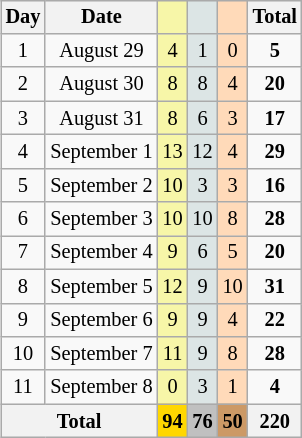<table class=wikitable style=font-size:85%;float:right;text-align:center>
<tr>
<th>Day</th>
<th>Date</th>
<td bgcolor=F7F6A8></td>
<td bgcolor=DCE5E5></td>
<td bgcolor=FFDAB9></td>
<th>Total</th>
</tr>
<tr>
<td>1</td>
<td>August 29</td>
<td bgcolor=F7F6A8>4</td>
<td bgcolor=DCE5E5>1</td>
<td bgcolor=FFDAB9>0</td>
<td><strong>5</strong></td>
</tr>
<tr>
<td>2</td>
<td>August 30</td>
<td bgcolor=F7F6A8>8</td>
<td bgcolor=DCE5E5>8</td>
<td bgcolor=FFDAB9>4</td>
<td><strong>20</strong></td>
</tr>
<tr>
<td>3</td>
<td>August 31</td>
<td bgcolor=F7F6A8>8</td>
<td bgcolor=DCE5E5>6</td>
<td bgcolor=FFDAB9>3</td>
<td><strong>17</strong></td>
</tr>
<tr>
<td>4</td>
<td>September 1</td>
<td bgcolor=F7F6A8>13</td>
<td bgcolor=DCE5E5>12</td>
<td bgcolor=FFDAB9>4</td>
<td><strong>29</strong></td>
</tr>
<tr>
<td>5</td>
<td>September 2</td>
<td bgcolor=F7F6A8>10</td>
<td bgcolor=DCE5E5>3</td>
<td bgcolor=FFDAB9>3</td>
<td><strong>16</strong></td>
</tr>
<tr>
<td>6</td>
<td>September 3</td>
<td bgcolor=F7F6A8>10</td>
<td bgcolor=DCE5E5>10</td>
<td bgcolor=FFDAB9>8</td>
<td><strong>28</strong></td>
</tr>
<tr>
<td>7</td>
<td>September 4</td>
<td bgcolor=F7F6A8>9</td>
<td bgcolor=DCE5E5>6</td>
<td bgcolor=FFDAB9>5</td>
<td><strong>20</strong></td>
</tr>
<tr>
<td>8</td>
<td>September 5</td>
<td bgcolor=F7F6A8>12</td>
<td bgcolor=DCE5E5>9</td>
<td bgcolor=FFDAB9>10</td>
<td><strong>31</strong></td>
</tr>
<tr>
<td>9</td>
<td>September 6</td>
<td bgcolor=F7F6A8>9</td>
<td bgcolor=DCE5E5>9</td>
<td bgcolor=FFDAB9>4</td>
<td><strong>22</strong></td>
</tr>
<tr>
<td>10</td>
<td>September 7</td>
<td bgcolor=F7F6A8>11</td>
<td bgcolor=DCE5E5>9</td>
<td bgcolor=FFDAB9>8</td>
<td><strong>28</strong></td>
</tr>
<tr>
<td>11</td>
<td>September 8</td>
<td bgcolor=F7F6A8>0</td>
<td bgcolor=DCE5E5>3</td>
<td bgcolor=FFDAB9>1</td>
<td><strong>4</strong></td>
</tr>
<tr>
<th colspan=2>Total</th>
<th style=background:gold>94</th>
<th style=background:silver>76</th>
<th style=background:#c96>50</th>
<th>220</th>
</tr>
</table>
